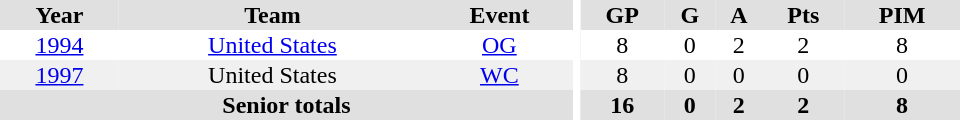<table border="0" cellpadding="1" cellspacing="0" ID="Table3" style="text-align:center; width:40em">
<tr ALIGN="center" bgcolor="#e0e0e0">
<th>Year</th>
<th>Team</th>
<th>Event</th>
<th rowspan="99" bgcolor="#ffffff"></th>
<th>GP</th>
<th>G</th>
<th>A</th>
<th>Pts</th>
<th>PIM</th>
</tr>
<tr>
<td><a href='#'>1994</a></td>
<td><a href='#'>United States</a></td>
<td><a href='#'>OG</a></td>
<td>8</td>
<td>0</td>
<td>2</td>
<td>2</td>
<td>8</td>
</tr>
<tr bgcolor="#f0f0f0">
<td><a href='#'>1997</a></td>
<td>United States</td>
<td><a href='#'>WC</a></td>
<td>8</td>
<td>0</td>
<td>0</td>
<td>0</td>
<td>0</td>
</tr>
<tr bgcolor="#e0e0e0">
<th colspan="3">Senior totals</th>
<th>16</th>
<th>0</th>
<th>2</th>
<th>2</th>
<th>8</th>
</tr>
</table>
